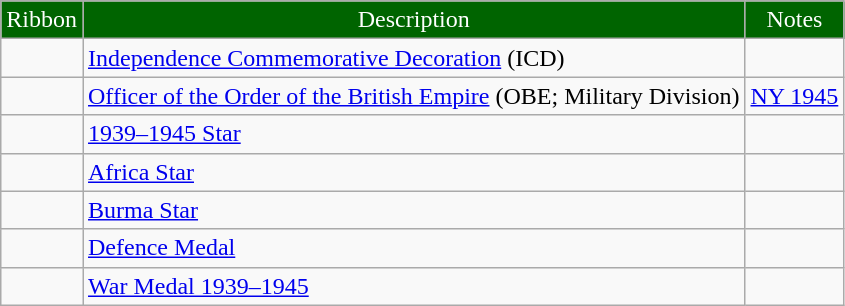<table class="wikitable">
<tr style="background:DarkGreen;color:white" align="center">
<td>Ribbon</td>
<td>Description</td>
<td>Notes</td>
</tr>
<tr>
<td></td>
<td><a href='#'>Independence Commemorative Decoration</a> (ICD)</td>
<td></td>
</tr>
<tr>
<td></td>
<td><a href='#'>Officer of the Order of the British Empire</a> (OBE; Military Division)</td>
<td><a href='#'>NY 1945</a></td>
</tr>
<tr>
<td></td>
<td><a href='#'>1939–1945 Star</a></td>
<td></td>
</tr>
<tr>
<td></td>
<td><a href='#'>Africa Star</a></td>
<td></td>
</tr>
<tr>
<td></td>
<td><a href='#'>Burma Star</a></td>
<td></td>
</tr>
<tr>
<td></td>
<td><a href='#'>Defence Medal</a></td>
<td></td>
</tr>
<tr>
<td></td>
<td><a href='#'>War Medal 1939–1945</a></td>
<td></td>
</tr>
</table>
